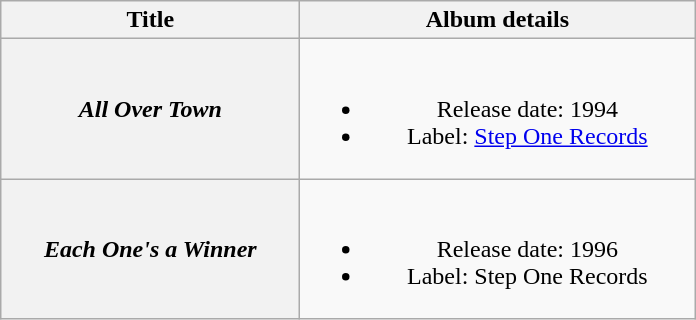<table class="wikitable plainrowheaders" style="text-align:center;">
<tr>
<th style="width:12em;">Title</th>
<th style="width:16em;">Album details</th>
</tr>
<tr>
<th scope="row"><em>All Over Town</em></th>
<td><br><ul><li>Release date: 1994</li><li>Label: <a href='#'>Step One Records</a></li></ul></td>
</tr>
<tr>
<th scope="row"><em>Each One's a Winner</em></th>
<td><br><ul><li>Release date: 1996</li><li>Label: Step One Records</li></ul></td>
</tr>
</table>
